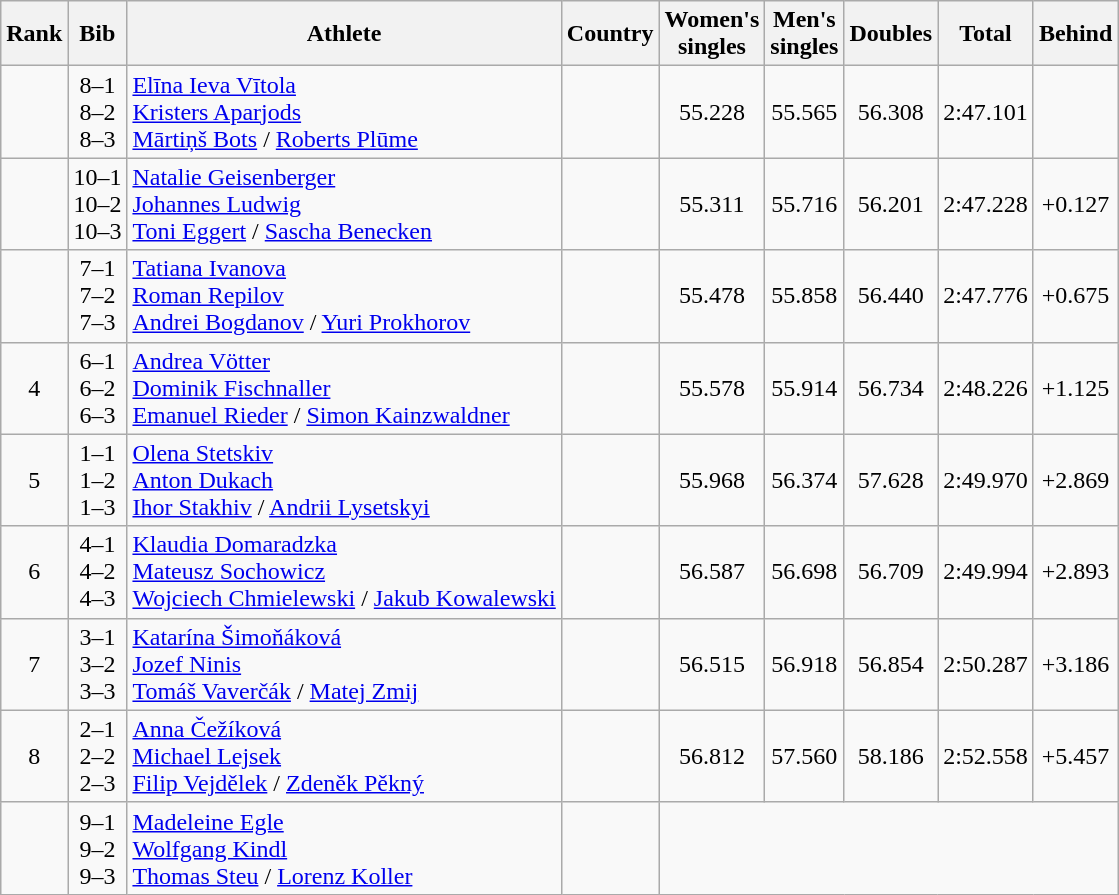<table class="wikitable sortable" style="text-align:center;">
<tr>
<th>Rank</th>
<th>Bib</th>
<th>Athlete</th>
<th>Country</th>
<th>Women's<br>singles</th>
<th>Men's<br>singles</th>
<th>Doubles</th>
<th>Total</th>
<th>Behind</th>
</tr>
<tr>
<td></td>
<td>8–1<br>8–2<br>8–3</td>
<td align=left><a href='#'>Elīna Ieva Vītola</a><br><a href='#'>Kristers Aparjods</a><br><a href='#'>Mārtiņš Bots</a> / <a href='#'>Roberts Plūme</a></td>
<td align=left></td>
<td>55.228</td>
<td>55.565</td>
<td>56.308</td>
<td>2:47.101</td>
<td></td>
</tr>
<tr>
<td></td>
<td>10–1<br>10–2<br>10–3</td>
<td align=left><a href='#'>Natalie Geisenberger</a><br><a href='#'>Johannes Ludwig</a><br><a href='#'>Toni Eggert</a> / <a href='#'>Sascha Benecken</a></td>
<td align=left></td>
<td>55.311</td>
<td>55.716</td>
<td>56.201</td>
<td>2:47.228</td>
<td>+0.127</td>
</tr>
<tr>
<td></td>
<td>7–1<br>7–2<br>7–3</td>
<td align=left><a href='#'>Tatiana Ivanova</a><br><a href='#'>Roman Repilov</a><br><a href='#'>Andrei Bogdanov</a> / <a href='#'>Yuri Prokhorov</a></td>
<td align=left></td>
<td>55.478</td>
<td>55.858</td>
<td>56.440</td>
<td>2:47.776</td>
<td>+0.675</td>
</tr>
<tr>
<td>4</td>
<td>6–1<br>6–2<br>6–3</td>
<td align=left><a href='#'>Andrea Vötter</a><br><a href='#'>Dominik Fischnaller</a><br><a href='#'>Emanuel Rieder</a> / <a href='#'>Simon Kainzwaldner</a></td>
<td align=left></td>
<td>55.578</td>
<td>55.914</td>
<td>56.734</td>
<td>2:48.226</td>
<td>+1.125</td>
</tr>
<tr>
<td>5</td>
<td>1–1<br>1–2<br>1–3</td>
<td align=left><a href='#'>Olena Stetskiv</a><br><a href='#'>Anton Dukach</a><br><a href='#'>Ihor Stakhiv</a> / <a href='#'>Andrii Lysetskyi</a></td>
<td align=left></td>
<td>55.968</td>
<td>56.374</td>
<td>57.628</td>
<td>2:49.970</td>
<td>+2.869</td>
</tr>
<tr>
<td>6</td>
<td>4–1<br>4–2<br>4–3</td>
<td align=left><a href='#'>Klaudia Domaradzka</a><br><a href='#'>Mateusz Sochowicz</a><br><a href='#'>Wojciech Chmielewski</a> / <a href='#'>Jakub Kowalewski</a></td>
<td align=left></td>
<td>56.587</td>
<td>56.698</td>
<td>56.709</td>
<td>2:49.994</td>
<td>+2.893</td>
</tr>
<tr>
<td>7</td>
<td>3–1<br>3–2<br>3–3</td>
<td align=left><a href='#'>Katarína Šimoňáková</a><br><a href='#'>Jozef Ninis</a><br><a href='#'>Tomáš Vaverčák</a> / <a href='#'>Matej Zmij</a></td>
<td align=left></td>
<td>56.515</td>
<td>56.918</td>
<td>56.854</td>
<td>2:50.287</td>
<td>+3.186</td>
</tr>
<tr>
<td>8</td>
<td>2–1<br>2–2<br>2–3</td>
<td align=left><a href='#'>Anna Čežíková</a><br><a href='#'>Michael Lejsek</a><br><a href='#'>Filip Vejdělek</a> / <a href='#'>Zdeněk Pěkný</a></td>
<td align=left></td>
<td>56.812</td>
<td>57.560</td>
<td>58.186</td>
<td>2:52.558</td>
<td>+5.457</td>
</tr>
<tr>
<td></td>
<td>9–1<br>9–2<br>9–3</td>
<td align=left><a href='#'>Madeleine Egle</a><br><a href='#'>Wolfgang Kindl</a><br><a href='#'>Thomas Steu</a> / <a href='#'>Lorenz Koller</a></td>
<td align=left></td>
<td colspan=5></td>
</tr>
</table>
